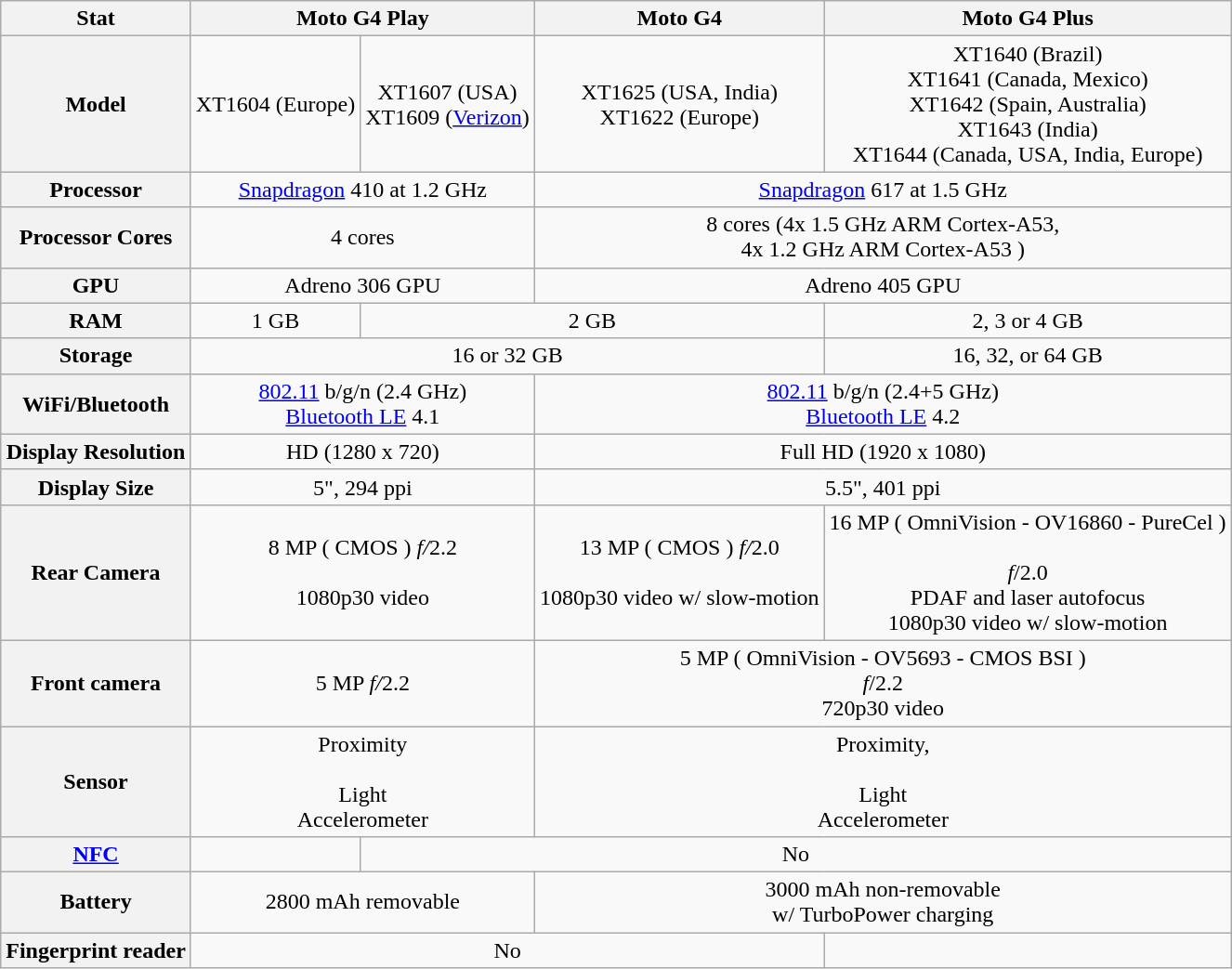<table class="wikitable" style="text-align:center">
<tr>
<th>Stat</th>
<th colspan=2>Moto G4 Play</th>
<th>Moto G4</th>
<th>Moto G4 Plus</th>
</tr>
<tr>
<th>Model</th>
<td>XT1604 (Europe)</td>
<td>XT1607 (USA)<br>XT1609 (<a href='#'>Verizon</a>)</td>
<td>XT1625 (USA, India)<br>XT1622 (Europe)</td>
<td>XT1640 (Brazil)<br>XT1641 (Canada, Mexico)<br>XT1642 (Spain, Australia)<br>XT1643 (India)<br>XT1644 (Canada, USA, India, Europe)</td>
</tr>
<tr>
<th>Processor</th>
<td colspan=2><a href='#'>Snapdragon</a> 410 at 1.2 GHz</td>
<td colspan=2><a href='#'>Snapdragon</a> 617 at 1.5 GHz</td>
</tr>
<tr>
<th>Processor Cores</th>
<td colspan=2>4 cores</td>
<td colspan=2>8 cores (4x 1.5 GHz ARM Cortex-A53,<br>4x 1.2 GHz ARM Cortex-A53 )</td>
</tr>
<tr>
<th>GPU</th>
<td colspan=2>Adreno 306 GPU</td>
<td colspan=2>Adreno 405 GPU</td>
</tr>
<tr>
<th>RAM</th>
<td>1 GB</td>
<td colspan=2>2 GB</td>
<td>2, 3 or 4 GB</td>
</tr>
<tr>
<th>Storage</th>
<td colspan=3>16 or 32 GB</td>
<td>16, 32, or 64 GB</td>
</tr>
<tr>
<th>WiFi/Bluetooth</th>
<td colspan=2><a href='#'>802.11</a> b/g/n (2.4 GHz)<br><a href='#'>Bluetooth LE</a> 4.1</td>
<td colspan=2><a href='#'>802.11</a> b/g/n (2.4+5 GHz)<br><a href='#'>Bluetooth LE</a> 4.2</td>
</tr>
<tr>
<th>Display Resolution</th>
<td colspan=2>HD (1280 x 720)</td>
<td colspan=2>Full HD (1920 x 1080)</td>
</tr>
<tr>
<th>Display Size</th>
<td colspan=2>5", 294 ppi</td>
<td colspan=2>5.5", 401 ppi</td>
</tr>
<tr>
<th>Rear Camera</th>
<td colspan=2>8 MP ( CMOS ) <em>f/</em>2.2<br><br>1080p30 video</td>
<td>13 MP ( CMOS ) <em>f/</em>2.0<br><br>1080p30 video w/ slow-motion</td>
<td>16 MP ( OmniVision - OV16860 - PureCel ) <br><br><em>f</em>/2.0<br>
PDAF and laser autofocus<br>
1080p30 video w/ slow-motion</td>
</tr>
<tr>
<th>Front camera</th>
<td colspan=2>5 MP <em>f/</em>2.2</td>
<td colspan=2>5 MP ( OmniVision - OV5693 - CMOS BSI ) <br><em>f</em>/2.2<br>
720p30 video</td>
</tr>
<tr>
<th>Sensor</th>
<td colspan=2>Proximity<br><br>Light<br>
Accelerometer</td>
<td colspan=2>Proximity,<br><br>Light<br>
Accelerometer<br></td>
</tr>
<tr>
<th><a href='#'>NFC</a></th>
<td></td>
<td colspan=3>No</td>
</tr>
<tr>
<th>Battery</th>
<td colspan=2>2800 mAh removable</td>
<td colspan=2>3000 mAh non-removable<br>w/ TurboPower charging</td>
</tr>
<tr>
<th>Fingerprint reader</th>
<td colspan=3>No</td>
<td></td>
</tr>
</table>
